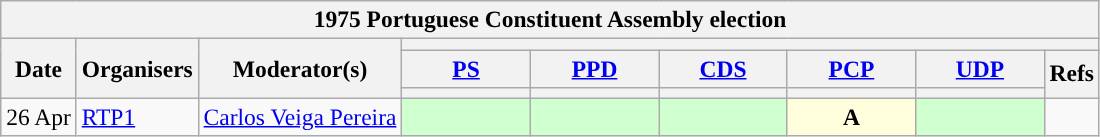<table class="wikitable" style="font-size:98%; text-align:center;">
<tr>
<th colspan="20">1975 Portuguese Constituent Assembly election</th>
</tr>
<tr>
<th rowspan="3">Date</th>
<th rowspan="3">Organisers</th>
<th rowspan="3">Moderator(s)</th>
<th colspan="18">      </th>
</tr>
<tr>
<th scope="col" style="width:5em;"><a href='#'>PS</a></th>
<th scope="col" style="width:5em;"><a href='#'>PPD</a></th>
<th scope="col" style="width:5em;"><a href='#'>CDS</a></th>
<th scope="col" style="width:5em;"><a href='#'>PCP</a></th>
<th scope="col" style="width:5em;"><a href='#'>UDP</a></th>
<th rowspan="2">Refs</th>
</tr>
<tr>
<th style="background:"></th>
<th style="background:"></th>
<th style="background:"></th>
<th style="background:"></th>
<th style="background:"></th>
</tr>
<tr>
<td style="white-space:nowrap; text-align:left;">26 Apr</td>
<td style="white-space:nowrap; text-align:left;"><a href='#'>RTP1</a></td>
<td style="white-space:nowrap; text-align:left;"><a href='#'>Carlos Veiga Pereira</a></td>
<td style="background:#D0FFD0;"><strong></strong></td>
<td style="background:#D0FFD0;"><strong></strong></td>
<td style="background:#D0FFD0;"><strong></strong></td>
<td style="background:#ffffdd;"><strong>A</strong></td>
<td style="background:#D0FFD0;"><strong></strong></td>
<td></td>
</tr>
</table>
